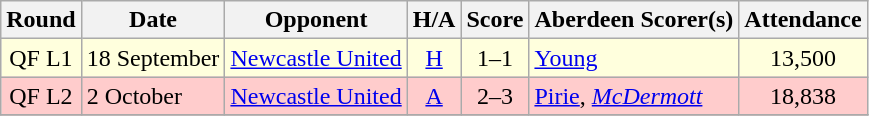<table class="wikitable" style="text-align:center">
<tr>
<th>Round</th>
<th>Date</th>
<th>Opponent</th>
<th>H/A</th>
<th>Score</th>
<th>Aberdeen Scorer(s)</th>
<th>Attendance</th>
</tr>
<tr bgcolor=#FFFFDD>
<td>QF L1</td>
<td align=left>18 September</td>
<td align=left><a href='#'>Newcastle United</a></td>
<td><a href='#'>H</a></td>
<td>1–1</td>
<td align=left><a href='#'>Young</a></td>
<td>13,500</td>
</tr>
<tr bgcolor=#FFCCCC>
<td>QF L2</td>
<td align=left>2 October</td>
<td align=left><a href='#'>Newcastle United</a></td>
<td><a href='#'>A</a></td>
<td>2–3</td>
<td align=left><a href='#'>Pirie</a>, <em><a href='#'>McDermott</a></em></td>
<td>18,838</td>
</tr>
<tr>
</tr>
</table>
